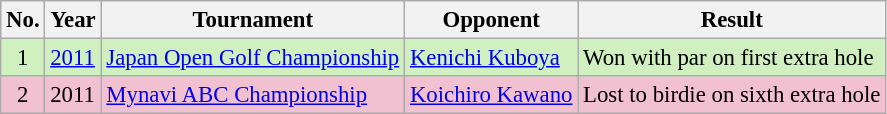<table class="wikitable" style="font-size:95%;">
<tr>
<th>No.</th>
<th>Year</th>
<th>Tournament</th>
<th>Opponent</th>
<th>Result</th>
</tr>
<tr style="background:#D0F0C0;">
<td align=center>1</td>
<td><a href='#'>2011</a></td>
<td><a href='#'>Japan Open Golf Championship</a></td>
<td> <a href='#'>Kenichi Kuboya</a></td>
<td>Won with par on first extra hole</td>
</tr>
<tr style="background:#F2C1D1;">
<td align=center>2</td>
<td>2011</td>
<td><a href='#'>Mynavi ABC Championship</a></td>
<td> <a href='#'>Koichiro Kawano</a></td>
<td>Lost to birdie on sixth extra hole</td>
</tr>
</table>
